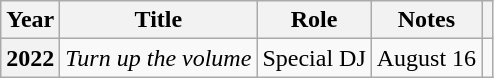<table class="wikitable  plainrowheaders">
<tr>
<th scope="col">Year</th>
<th scope="col">Title</th>
<th scope="col">Role</th>
<th scope="col">Notes</th>
<th scope="col" class="unsortable"></th>
</tr>
<tr>
<th scope="row">2022</th>
<td><em>Turn up the volume</em></td>
<td>Special DJ</td>
<td>August 16</td>
<td></td>
</tr>
</table>
